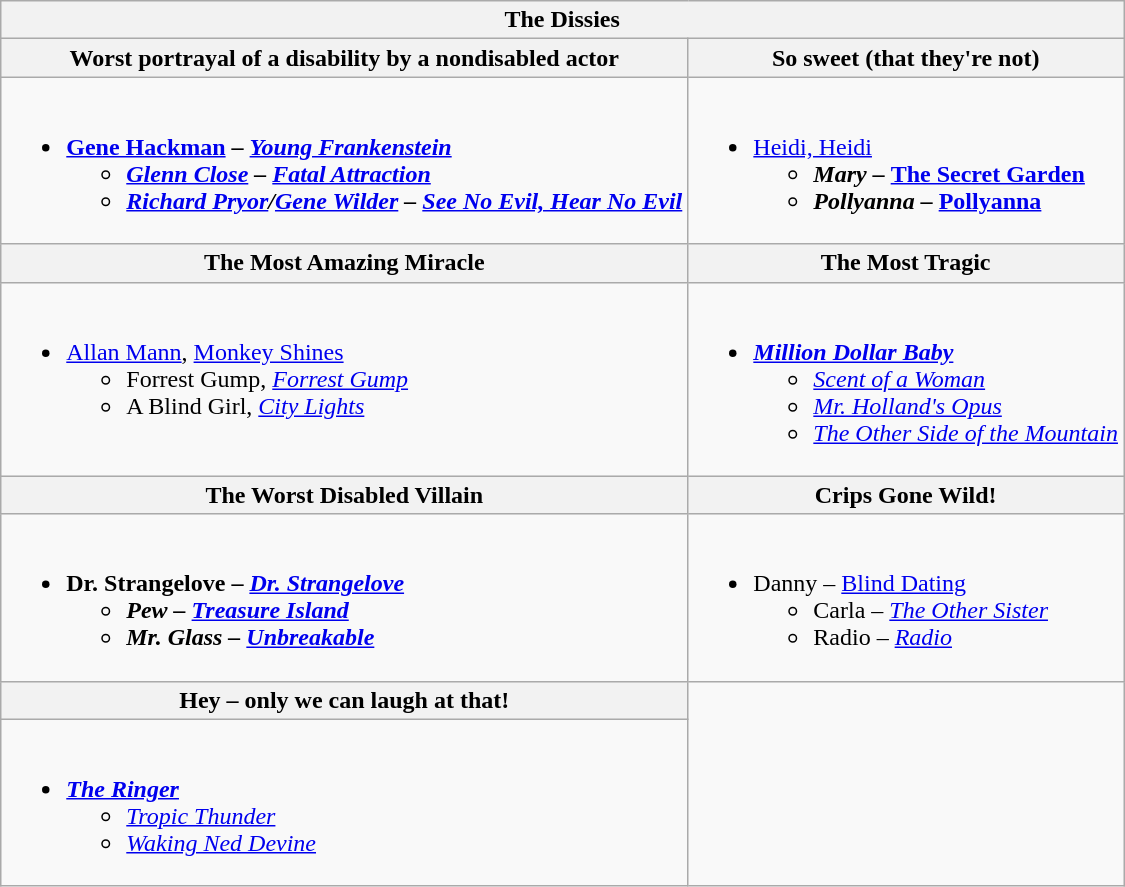<table class="wikitable" style="width=100%">
<tr>
<th colspan="2">The Dissies</th>
</tr>
<tr>
<th style="width=50%">Worst portrayal of a disability by a nondisabled actor</th>
<th style="width=50%">So sweet (that they're not)</th>
</tr>
<tr>
<td valign="top"><br><ul><li><strong><a href='#'>Gene Hackman</a> – <em><a href='#'>Young Frankenstein</a><strong><em><ul><li><a href='#'>Glenn Close</a> – </em><a href='#'>Fatal Attraction</a><em></li><li><a href='#'>Richard Pryor</a>/<a href='#'>Gene Wilder</a> – </em><a href='#'>See No Evil, Hear No Evil</a><em></li></ul></li></ul></td>
<td valign="top"><br><ul><li></em></strong><a href='#'>Heidi, Heidi</a><strong><em><ul><li>Mary – </em><a href='#'>The Secret Garden</a><em></li><li>Pollyanna – </em><a href='#'>Pollyanna</a><em></li></ul></li></ul></td>
</tr>
<tr>
<th style="width=50%">The Most Amazing Miracle</th>
<th style="width=50%">The Most Tragic</th>
</tr>
<tr>
<td valign="top"><br><ul><li></strong><a href='#'>Allan Mann</a>, </em><a href='#'>Monkey Shines</a></em></strong><ul><li>Forrest Gump, <em><a href='#'>Forrest Gump</a></em></li><li>A Blind Girl, <em><a href='#'>City Lights</a></em></li></ul></li></ul></td>
<td valign="top"><br><ul><li><strong><em><a href='#'>Million Dollar Baby</a></em></strong><ul><li><em><a href='#'>Scent of a Woman</a></em></li><li><em><a href='#'>Mr. Holland's Opus</a></em></li><li><em><a href='#'>The Other Side of the Mountain</a></em></li></ul></li></ul></td>
</tr>
<tr>
<th style="width=50%">The Worst Disabled Villain</th>
<th style="width=50%">Crips Gone Wild!</th>
</tr>
<tr>
<td valign="top"><br><ul><li><strong>Dr. Strangelove – <em><a href='#'>Dr. Strangelove</a><strong><em><ul><li>Pew – </em><a href='#'>Treasure Island</a><em></li><li>Mr. Glass – </em><a href='#'>Unbreakable</a><em></li></ul></li></ul></td>
<td valign="top"><br><ul><li></strong>Danny – </em><a href='#'>Blind Dating</a></em></strong><ul><li>Carla – <em><a href='#'>The Other Sister</a></em></li><li>Radio – <em><a href='#'>Radio</a></em></li></ul></li></ul></td>
</tr>
<tr>
<th style="width=50%">Hey – only we can laugh at that!</th>
</tr>
<tr>
<td valign="top"><br><ul><li><strong><em><a href='#'>The Ringer</a></em></strong><ul><li><em><a href='#'>Tropic Thunder</a></em></li><li><em><a href='#'>Waking Ned Devine</a></em></li></ul></li></ul></td>
</tr>
</table>
